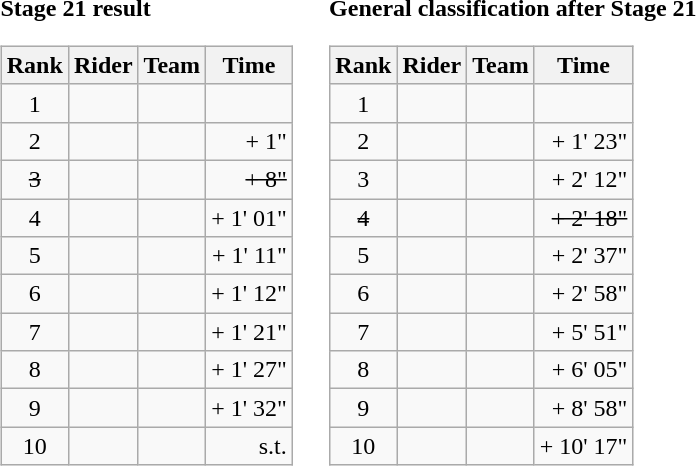<table>
<tr>
<td><strong>Stage 21 result</strong><br><table class="wikitable">
<tr>
<th scope="col">Rank</th>
<th scope="col">Rider</th>
<th scope="col">Team</th>
<th scope="col">Time</th>
</tr>
<tr>
<td style="text-align:center;">1</td>
<td></td>
<td></td>
<td style="text-align:right;"></td>
</tr>
<tr>
<td style="text-align:center;">2</td>
<td></td>
<td></td>
<td style="text-align:right;">+ 1"</td>
</tr>
<tr>
<td style="text-align:center;"><s>3</s></td>
<td><s></s></td>
<td><s></s></td>
<td style="text-align:right;"><s>+ 8"</s></td>
</tr>
<tr>
<td style="text-align:center;">4</td>
<td></td>
<td></td>
<td style="text-align:right;">+ 1' 01"</td>
</tr>
<tr>
<td style="text-align:center;">5</td>
<td></td>
<td></td>
<td style="text-align:right;">+ 1' 11"</td>
</tr>
<tr>
<td style="text-align:center;">6</td>
<td></td>
<td></td>
<td style="text-align:right;">+ 1' 12"</td>
</tr>
<tr>
<td style="text-align:center;">7</td>
<td></td>
<td></td>
<td style="text-align:right;">+ 1' 21"</td>
</tr>
<tr>
<td style="text-align:center;">8</td>
<td></td>
<td></td>
<td style="text-align:right;">+ 1' 27"</td>
</tr>
<tr>
<td style="text-align:center;">9</td>
<td></td>
<td></td>
<td style="text-align:right;">+ 1' 32"</td>
</tr>
<tr>
<td style="text-align:center;">10</td>
<td></td>
<td></td>
<td style="text-align:right;">s.t.</td>
</tr>
</table>
</td>
<td></td>
<td><strong>General classification after Stage 21</strong><br><table class="wikitable">
<tr>
<th scope="col">Rank</th>
<th scope="col">Rider</th>
<th scope="col">Team</th>
<th scope="col">Time</th>
</tr>
<tr>
<td style="text-align:center;">1</td>
<td></td>
<td></td>
<td style="text-align:right;"></td>
</tr>
<tr>
<td style="text-align:center;">2</td>
<td></td>
<td></td>
<td style="text-align:right;">+ 1' 23"</td>
</tr>
<tr>
<td style="text-align:center;">3</td>
<td></td>
<td></td>
<td style="text-align:right;">+ 2' 12"</td>
</tr>
<tr>
<td style="text-align:center;"><s>4</s></td>
<td><s></s></td>
<td><s></s></td>
<td style="text-align:right;"><s>+ 2' 18"</s></td>
</tr>
<tr>
<td style="text-align:center;">5</td>
<td></td>
<td></td>
<td style="text-align:right;">+ 2' 37"</td>
</tr>
<tr>
<td style="text-align:center;">6</td>
<td></td>
<td></td>
<td style="text-align:right;">+ 2' 58"</td>
</tr>
<tr>
<td style="text-align:center;">7</td>
<td></td>
<td></td>
<td style="text-align:right;">+ 5' 51"</td>
</tr>
<tr>
<td style="text-align:center;">8</td>
<td></td>
<td></td>
<td style="text-align:right;">+ 6' 05"</td>
</tr>
<tr>
<td style="text-align:center;">9</td>
<td></td>
<td></td>
<td style="text-align:right;">+ 8' 58"</td>
</tr>
<tr>
<td style="text-align:center;">10</td>
<td></td>
<td></td>
<td style="text-align:right;">+ 10' 17"</td>
</tr>
</table>
</td>
</tr>
</table>
